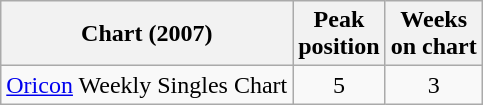<table class="wikitable sortable" border="1">
<tr>
<th>Chart (2007)</th>
<th>Peak<br>position</th>
<th>Weeks<br>on chart</th>
</tr>
<tr>
<td><a href='#'>Oricon</a> Weekly Singles Chart</td>
<td style="text-align:center;">5</td>
<td style="text-align:center;">3</td>
</tr>
</table>
